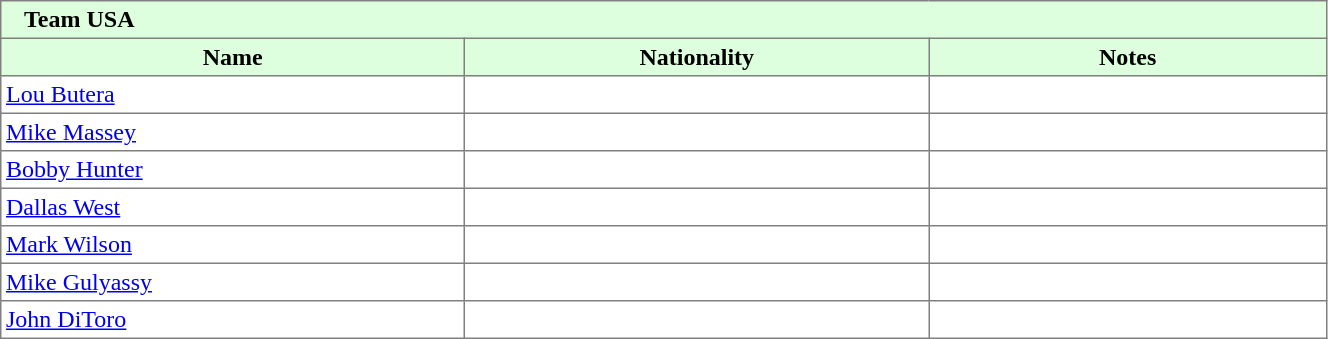<table border="1" cellpadding="3" width="70%" style="border-collapse: collapse;">
<tr bgcolor="#ddffdd">
<td colspan=3>   <strong>Team USA</strong></td>
</tr>
<tr bgcolor="#ddffdd">
<th width=35%>Name</th>
<th width=35%>Nationality</th>
<th width=30%%>Notes</th>
</tr>
<tr>
<td><a href='#'>Lou Butera</a></td>
<td></td>
<td></td>
</tr>
<tr>
<td><a href='#'>Mike Massey</a></td>
<td></td>
<td></td>
</tr>
<tr>
<td><a href='#'>Bobby Hunter</a></td>
<td></td>
<td></td>
</tr>
<tr>
<td><a href='#'>Dallas West</a></td>
<td></td>
<td></td>
</tr>
<tr>
<td><a href='#'>Mark Wilson</a></td>
<td></td>
<td></td>
</tr>
<tr>
<td><a href='#'>Mike Gulyassy</a></td>
<td></td>
<td></td>
</tr>
<tr>
<td><a href='#'>John DiToro</a></td>
<td></td>
<td></td>
</tr>
</table>
